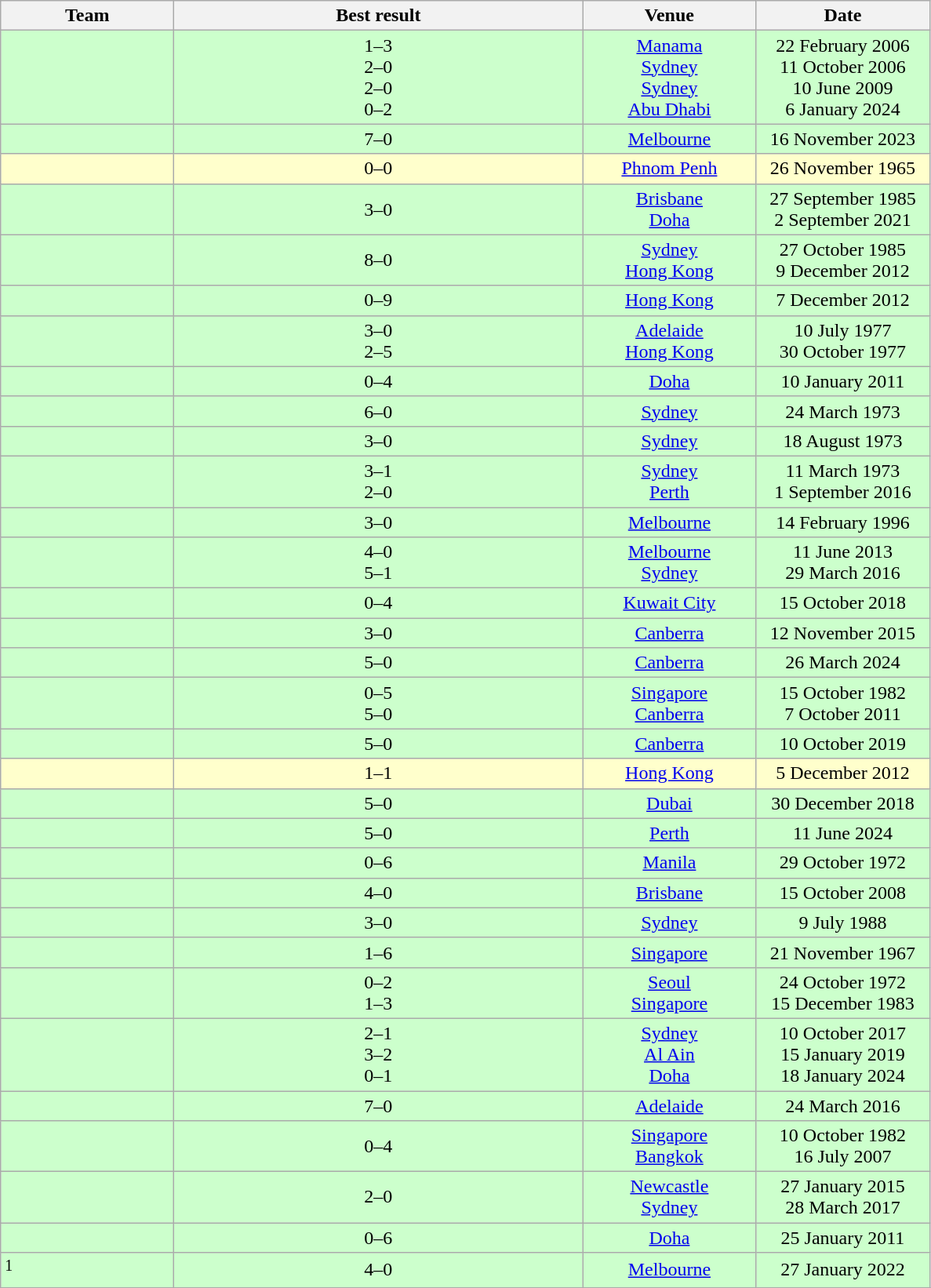<table class="sortable wikitable" style="text-align:center;">
<tr>
<th width=140>Team<br></th>
<th width=340>Best result<br></th>
<th width=140>Venue<br></th>
<th width=140>Date<br></th>
</tr>
<tr bgcolor=#CCFFCC>
<td align="left"></td>
<td> 1–3  <br>  2–0  <br>  2–0  <br>  0–2 </td>
<td> <a href='#'>Manama</a> <br>  <a href='#'>Sydney</a> <br>  <a href='#'>Sydney</a> <br>  <a href='#'>Abu Dhabi</a></td>
<td>22 February 2006 <br> 11 October 2006 <br> 10 June 2009 <br> 6 January 2024</td>
</tr>
<tr bgcolor=#CCFFCC>
<td align="left"></td>
<td> 7–0 </td>
<td> <a href='#'>Melbourne</a></td>
<td>16 November 2023</td>
</tr>
<tr bgcolor=#FFFFCC>
<td align="left"></td>
<td> 0–0 </td>
<td> <a href='#'>Phnom Penh</a></td>
<td>26 November 1965</td>
</tr>
<tr bgcolor=#CCFFCC>
<td align="left"></td>
<td> 3–0 </td>
<td> <a href='#'>Brisbane</a> <br>  <a href='#'>Doha</a></td>
<td>27 September 1985 <br> 2 September 2021</td>
</tr>
<tr bgcolor=#CCFFCC>
<td align="left"></td>
<td> 8–0 </td>
<td> <a href='#'>Sydney</a> <br>  <a href='#'>Hong Kong</a></td>
<td>27 October 1985 <br> 9 December 2012</td>
</tr>
<tr bgcolor=#CCFFCC>
<td align="left"></td>
<td> 0–9 </td>
<td> <a href='#'>Hong Kong</a></td>
<td>7 December 2012</td>
</tr>
<tr bgcolor=#CCFFCC>
<td align="left"></td>
<td> 3–0  <br>  2–5 </td>
<td> <a href='#'>Adelaide</a> <br>  <a href='#'>Hong Kong</a></td>
<td>10 July 1977 <br> 30 October 1977</td>
</tr>
<tr bgcolor=#CCFFCC>
<td align="left"></td>
<td> 0–4 </td>
<td> <a href='#'>Doha</a></td>
<td>10 January 2011</td>
</tr>
<tr bgcolor=#CCFFCC>
<td align="left"></td>
<td> 6–0 </td>
<td> <a href='#'>Sydney</a></td>
<td>24 March 1973</td>
</tr>
<tr bgcolor=#CCFFCC>
<td align="left"></td>
<td> 3–0 </td>
<td> <a href='#'>Sydney</a></td>
<td>18 August 1973</td>
</tr>
<tr bgcolor=#CCFFCC>
<td align="left"></td>
<td> 3–1  <br>  2–0 </td>
<td> <a href='#'>Sydney</a> <br>  <a href='#'>Perth</a></td>
<td>11 March 1973 <br> 1 September 2016</td>
</tr>
<tr bgcolor=#CCFFCC>
<td align="left"></td>
<td> 3–0 </td>
<td> <a href='#'>Melbourne</a></td>
<td>14 February 1996</td>
</tr>
<tr bgcolor=#CCFFCC>
<td align="left"></td>
<td> 4–0  <br>  5–1 </td>
<td> <a href='#'>Melbourne</a> <br>  <a href='#'>Sydney</a></td>
<td>11 June 2013 <br> 29 March 2016</td>
</tr>
<tr bgcolor=#CCFFCC>
<td align="left"></td>
<td> 0–4 </td>
<td> <a href='#'>Kuwait City</a></td>
<td>15 October 2018</td>
</tr>
<tr bgcolor=#CCFFCC>
<td align="left"></td>
<td> 3–0 </td>
<td> <a href='#'>Canberra</a></td>
<td>12 November 2015</td>
</tr>
<tr bgcolor=#CCFFCC>
<td align="left"></td>
<td> 5–0 </td>
<td> <a href='#'>Canberra</a></td>
<td>26 March 2024</td>
</tr>
<tr bgcolor=#CCFFCC>
<td align="left"></td>
<td> 0–5 <br>  5–0 </td>
<td> <a href='#'>Singapore</a> <br>  <a href='#'>Canberra</a></td>
<td>15 October 1982 <br> 7 October 2011</td>
</tr>
<tr bgcolor=#CCFFCC>
<td align="left"></td>
<td> 5–0 </td>
<td> <a href='#'>Canberra</a></td>
<td>10 October 2019</td>
</tr>
<tr bgcolor=#FFFFCC>
<td align="left"></td>
<td> 1–1 </td>
<td> <a href='#'>Hong Kong</a></td>
<td>5 December 2012</td>
</tr>
<tr bgcolor=#CCFFCC>
<td align="left"></td>
<td> 5–0 </td>
<td> <a href='#'>Dubai</a></td>
<td>30 December 2018</td>
</tr>
<tr bgcolor=#CCFFCC>
<td align="left"></td>
<td> 5–0 </td>
<td> <a href='#'>Perth</a></td>
<td>11 June 2024</td>
</tr>
<tr bgcolor=#CCFFCC>
<td align="left"></td>
<td> 0–6 </td>
<td> <a href='#'>Manila</a></td>
<td>29 October 1972</td>
</tr>
<tr bgcolor=#CCFFCC>
<td align="left"></td>
<td> 4–0 </td>
<td> <a href='#'>Brisbane</a></td>
<td>15 October 2008</td>
</tr>
<tr bgcolor=#CCFFCC>
<td align="left"></td>
<td> 3–0 </td>
<td> <a href='#'>Sydney</a></td>
<td>9 July 1988</td>
</tr>
<tr bgcolor=#CCFFCC>
<td align="left"></td>
<td> 1–6 </td>
<td> <a href='#'>Singapore</a></td>
<td>21 November 1967</td>
</tr>
<tr bgcolor=#CCFFCC>
<td align="left"></td>
<td> 0–2  <br>  1–3 </td>
<td> <a href='#'>Seoul</a> <br>  <a href='#'>Singapore</a></td>
<td>24 October 1972 <br> 15 December 1983</td>
</tr>
<tr bgcolor=#CCFFCC>
<td align="left"></td>
<td> 2–1  <br>  3–2  <br>  0–1 </td>
<td> <a href='#'>Sydney</a> <br>  <a href='#'>Al Ain</a> <br>  <a href='#'>Doha</a></td>
<td>10 October 2017 <br> 15 January 2019 <br> 18 January 2024</td>
</tr>
<tr bgcolor=#CCFFCC>
<td align="left"></td>
<td> 7–0 </td>
<td> <a href='#'>Adelaide</a></td>
<td>24 March 2016</td>
</tr>
<tr bgcolor=#CCFFCC>
<td align="left"></td>
<td> 0–4 </td>
<td> <a href='#'>Singapore</a> <br>  <a href='#'>Bangkok</a></td>
<td>10 October 1982 <br> 16 July 2007</td>
</tr>
<tr bgcolor=#CCFFCC>
<td align="left"></td>
<td> 2–0 </td>
<td> <a href='#'>Newcastle</a> <br> <a href='#'>Sydney</a></td>
<td>27 January 2015 <br> 28 March 2017</td>
</tr>
<tr bgcolor=#CCFFCC>
<td align="left"></td>
<td> 0–6 </td>
<td> <a href='#'>Doha</a></td>
<td>25 January 2011</td>
</tr>
<tr bgcolor=#CCFFCC>
<td align="left"><sup>1</sup></td>
<td> 4–0 </td>
<td> <a href='#'>Melbourne</a></td>
<td>27 January 2022</td>
</tr>
<tr class="sortbottom">
</tr>
</table>
